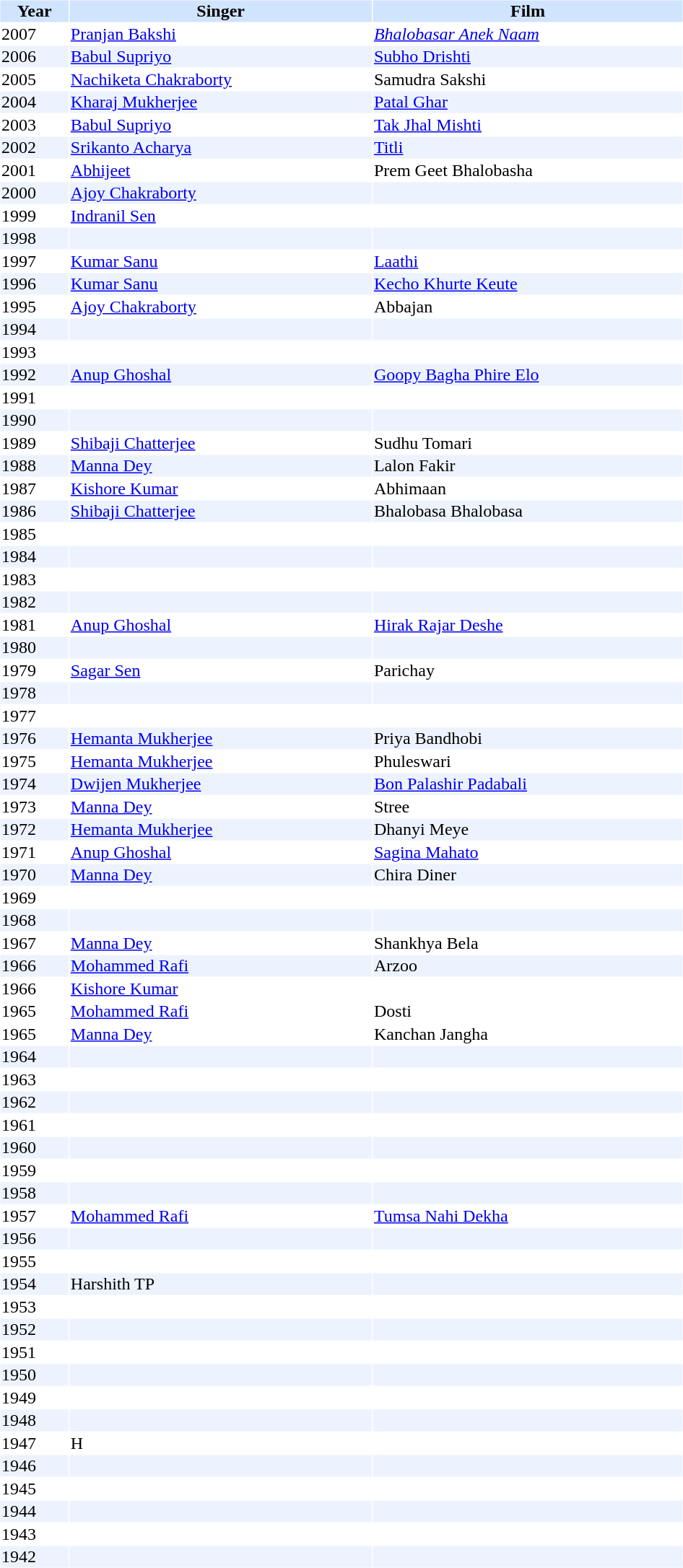<table cellspacing="1" cellpadding="1" border="0" width="50%">
<tr bgcolor="#d1e4fd">
<th>Year</th>
<th>Singer</th>
<th>Film</th>
</tr>
<tr>
<td>2007</td>
<td><a href='#'>Pranjan Bakshi</a></td>
<td><em><a href='#'>Bhalobasar Anek Naam</a></em></td>
</tr>
<tr bgcolor=#edf3fe>
<td>2006</td>
<td><a href='#'>Babul Supriyo</a></td>
<td><a href='#'>Subho Drishti</a></td>
</tr>
<tr>
<td>2005</td>
<td><a href='#'>Nachiketa Chakraborty</a></td>
<td>Samudra Sakshi</td>
</tr>
<tr bgcolor=#edf3fe>
<td>2004</td>
<td><a href='#'>Kharaj Mukherjee</a></td>
<td><a href='#'>Patal Ghar</a></td>
</tr>
<tr>
<td>2003</td>
<td><a href='#'>Babul Supriyo</a></td>
<td><a href='#'>Tak Jhal Mishti</a></td>
</tr>
<tr bgcolor=#edf3fe>
<td>2002</td>
<td><a href='#'>Srikanto Acharya</a></td>
<td><a href='#'>Titli</a></td>
</tr>
<tr>
<td>2001</td>
<td><a href='#'>Abhijeet</a></td>
<td>Prem Geet Bhalobasha</td>
</tr>
<tr bgcolor=#edf3fe>
<td>2000</td>
<td><a href='#'>Ajoy Chakraborty</a></td>
<td></td>
</tr>
<tr>
<td>1999</td>
<td><a href='#'>Indranil Sen</a></td>
<td></td>
</tr>
<tr bgcolor=#edf3fe>
<td>1998</td>
<td></td>
<td></td>
</tr>
<tr>
<td>1997</td>
<td><a href='#'>Kumar Sanu</a></td>
<td><a href='#'>Laathi</a></td>
</tr>
<tr bgcolor=#edf3fe>
<td>1996</td>
<td><a href='#'>Kumar Sanu</a></td>
<td><a href='#'>Kecho Khurte Keute</a></td>
</tr>
<tr>
<td>1995</td>
<td><a href='#'>Ajoy Chakraborty</a></td>
<td>Abbajan</td>
</tr>
<tr bgcolor=#edf3fe>
<td>1994</td>
<td></td>
<td></td>
</tr>
<tr>
<td>1993</td>
<td></td>
<td></td>
</tr>
<tr bgcolor=#edf3fe>
<td>1992</td>
<td><a href='#'>Anup Ghoshal</a></td>
<td><a href='#'>Goopy Bagha Phire Elo</a></td>
</tr>
<tr>
<td>1991</td>
<td></td>
<td></td>
</tr>
<tr bgcolor=#edf3fe>
<td>1990</td>
<td></td>
<td></td>
</tr>
<tr>
<td>1989</td>
<td><a href='#'>Shibaji Chatterjee</a></td>
<td>Sudhu Tomari</td>
</tr>
<tr bgcolor=#edf3fe>
<td>1988</td>
<td><a href='#'>Manna Dey</a></td>
<td>Lalon Fakir</td>
</tr>
<tr>
<td>1987</td>
<td><a href='#'>Kishore Kumar</a></td>
<td>Abhimaan</td>
</tr>
<tr bgcolor=#edf3fe>
<td>1986</td>
<td><a href='#'>Shibaji Chatterjee</a></td>
<td>Bhalobasa Bhalobasa</td>
</tr>
<tr>
<td>1985</td>
<td></td>
<td></td>
</tr>
<tr bgcolor=#edf3fe>
<td>1984</td>
<td></td>
<td></td>
</tr>
<tr>
<td>1983</td>
<td></td>
<td></td>
</tr>
<tr bgcolor=#edf3fe>
<td>1982</td>
<td></td>
<td></td>
</tr>
<tr>
<td>1981</td>
<td><a href='#'>Anup Ghoshal</a></td>
<td><a href='#'>Hirak Rajar Deshe</a></td>
</tr>
<tr bgcolor=#edf3fe>
<td>1980</td>
<td></td>
<td></td>
</tr>
<tr>
<td>1979</td>
<td><a href='#'>Sagar Sen</a></td>
<td>Parichay</td>
</tr>
<tr bgcolor=#edf3fe>
<td>1978</td>
<td></td>
<td></td>
</tr>
<tr>
<td>1977</td>
<td></td>
<td></td>
</tr>
<tr bgcolor=#edf3fe>
<td>1976</td>
<td><a href='#'>Hemanta Mukherjee</a></td>
<td>Priya Bandhobi</td>
</tr>
<tr>
<td>1975</td>
<td><a href='#'>Hemanta Mukherjee</a></td>
<td>Phuleswari</td>
</tr>
<tr bgcolor=#edf3fe>
<td>1974</td>
<td><a href='#'>Dwijen Mukherjee</a></td>
<td><a href='#'>Bon Palashir Padabali</a></td>
</tr>
<tr>
<td>1973</td>
<td><a href='#'>Manna Dey</a></td>
<td>Stree</td>
</tr>
<tr bgcolor=#edf3fe>
<td>1972</td>
<td><a href='#'>Hemanta Mukherjee</a></td>
<td>Dhanyi Meye</td>
</tr>
<tr>
<td>1971</td>
<td><a href='#'>Anup Ghoshal</a></td>
<td><a href='#'>Sagina Mahato</a></td>
</tr>
<tr bgcolor=#edf3fe>
<td>1970</td>
<td><a href='#'>Manna Dey</a></td>
<td>Chira Diner</td>
</tr>
<tr>
<td>1969</td>
<td></td>
<td></td>
</tr>
<tr bgcolor=#edf3fe>
<td>1968</td>
<td></td>
<td></td>
</tr>
<tr>
<td>1967</td>
<td><a href='#'>Manna Dey</a></td>
<td>Shankhya Bela</td>
</tr>
<tr bgcolor=#edf3fe>
<td>1966</td>
<td><a href='#'>Mohammed Rafi</a></td>
<td>Arzoo</td>
</tr>
<tr>
<td>1966</td>
<td><a href='#'>Kishore Kumar</a></td>
<td></td>
</tr>
<tr>
<td>1965</td>
<td><a href='#'>Mohammed Rafi</a></td>
<td>Dosti</td>
</tr>
<tr>
<td>1965</td>
<td><a href='#'>Manna Dey</a></td>
<td>Kanchan Jangha</td>
</tr>
<tr bgcolor=#edf3fe>
<td>1964</td>
<td></td>
<td></td>
</tr>
<tr>
<td>1963</td>
<td></td>
<td></td>
</tr>
<tr bgcolor=#edf3fe>
<td>1962</td>
<td></td>
<td></td>
</tr>
<tr>
<td>1961</td>
<td></td>
<td></td>
</tr>
<tr bgcolor=#edf3fe>
<td>1960</td>
<td></td>
<td></td>
</tr>
<tr>
<td>1959</td>
<td></td>
<td></td>
</tr>
<tr bgcolor=#edf3fe>
<td>1958</td>
<td></td>
<td></td>
</tr>
<tr>
<td>1957</td>
<td><a href='#'>Mohammed Rafi</a></td>
<td><a href='#'>Tumsa Nahi Dekha</a></td>
</tr>
<tr bgcolor=#edf3fe>
<td>1956</td>
<td></td>
<td></td>
</tr>
<tr>
<td>1955</td>
<td></td>
<td></td>
</tr>
<tr bgcolor=#edf3fe>
<td>1954</td>
<td>Harshith TP</td>
<td></td>
</tr>
<tr>
<td>1953</td>
<td></td>
<td></td>
</tr>
<tr bgcolor=#edf3fe>
<td>1952</td>
<td></td>
<td></td>
</tr>
<tr>
<td>1951</td>
<td></td>
<td></td>
</tr>
<tr bgcolor=#edf3fe>
<td>1950</td>
<td></td>
<td></td>
</tr>
<tr>
<td>1949</td>
<td></td>
<td></td>
</tr>
<tr bgcolor=#edf3fe>
<td>1948</td>
<td></td>
<td></td>
</tr>
<tr>
<td>1947</td>
<td>H</td>
<td></td>
</tr>
<tr bgcolor=#edf3fe>
<td>1946</td>
<td></td>
<td></td>
</tr>
<tr>
<td>1945</td>
<td></td>
<td></td>
</tr>
<tr bgcolor=#edf3fe>
<td>1944</td>
<td></td>
<td></td>
</tr>
<tr>
<td>1943</td>
<td></td>
<td></td>
</tr>
<tr bgcolor=#edf3fe>
<td>1942</td>
<td></td>
<td></td>
</tr>
</table>
